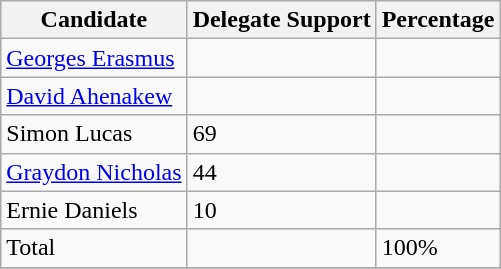<table class="wikitable">
<tr>
<th>Candidate</th>
<th>Delegate Support</th>
<th>Percentage</th>
</tr>
<tr>
<td><a href='#'>Georges Erasmus</a></td>
<td></td>
<td></td>
</tr>
<tr>
<td><a href='#'>David Ahenakew</a></td>
<td></td>
<td></td>
</tr>
<tr>
<td>Simon Lucas</td>
<td>69</td>
<td></td>
</tr>
<tr>
<td><a href='#'>Graydon Nicholas</a></td>
<td>44</td>
<td></td>
</tr>
<tr>
<td>Ernie Daniels</td>
<td>10</td>
<td></td>
</tr>
<tr>
<td>Total</td>
<td></td>
<td>100%</td>
</tr>
<tr>
</tr>
</table>
